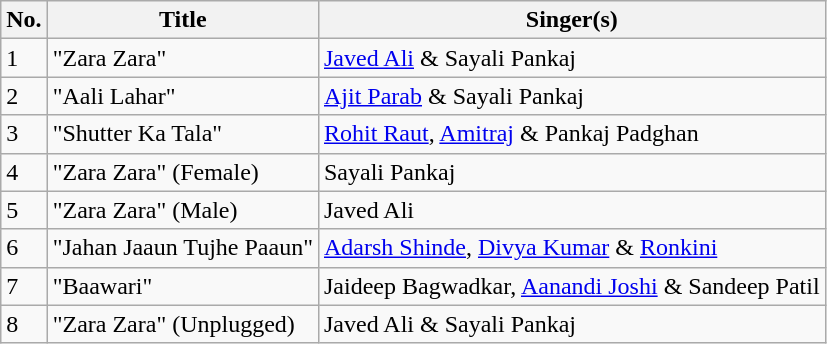<table class="wikitable">
<tr>
<th>No.</th>
<th>Title</th>
<th>Singer(s)</th>
</tr>
<tr>
<td>1</td>
<td>"Zara Zara"</td>
<td><a href='#'>Javed Ali</a> & Sayali Pankaj</td>
</tr>
<tr>
<td>2</td>
<td>"Aali Lahar"</td>
<td><a href='#'>Ajit Parab</a> & Sayali Pankaj</td>
</tr>
<tr>
<td>3</td>
<td>"Shutter Ka Tala"</td>
<td><a href='#'>Rohit Raut</a>, <a href='#'>Amitraj</a> & Pankaj Padghan</td>
</tr>
<tr>
<td>4</td>
<td>"Zara Zara" (Female)</td>
<td>Sayali Pankaj</td>
</tr>
<tr>
<td>5</td>
<td>"Zara Zara" (Male)</td>
<td>Javed Ali</td>
</tr>
<tr>
<td>6</td>
<td>"Jahan Jaaun Tujhe Paaun"</td>
<td><a href='#'>Adarsh Shinde</a>, <a href='#'>Divya Kumar</a> & <a href='#'>Ronkini</a></td>
</tr>
<tr>
<td>7</td>
<td>"Baawari"</td>
<td>Jaideep Bagwadkar, <a href='#'>Aanandi Joshi</a> & Sandeep Patil</td>
</tr>
<tr>
<td>8</td>
<td>"Zara Zara" (Unplugged)</td>
<td>Javed Ali & Sayali Pankaj</td>
</tr>
</table>
